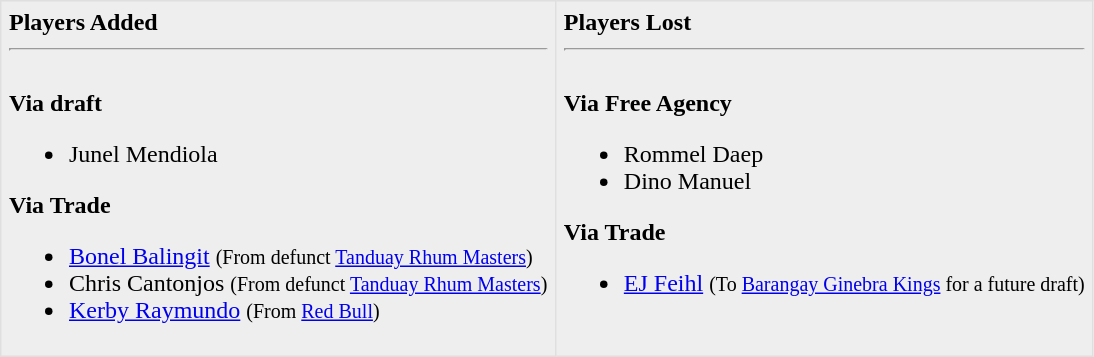<table border=1 style="border-collapse:collapse; background-color:#eeeeee" bordercolor="#DFDFDF" cellpadding="5">
<tr>
<td valign="top"><strong>Players Added</strong> <hr><br><strong>Via draft</strong><ul><li>Junel Mendiola</li></ul><strong>Via Trade</strong><ul><li><a href='#'>Bonel Balingit</a> <small>(From defunct <a href='#'>Tanduay Rhum Masters</a>)</small></li><li>Chris Cantonjos <small>(From defunct <a href='#'>Tanduay Rhum Masters</a>)</small></li><li><a href='#'>Kerby Raymundo</a> <small>(From <a href='#'>Red Bull</a>)</small></li></ul></td>
<td valign="top"><strong>Players Lost</strong> <hr><br><strong>Via Free Agency</strong><ul><li>Rommel Daep</li><li>Dino Manuel</li></ul><strong>Via Trade</strong><ul><li><a href='#'>EJ Feihl</a> <small>(To <a href='#'>Barangay Ginebra Kings</a> for a future draft)</small></li></ul></td>
</tr>
</table>
